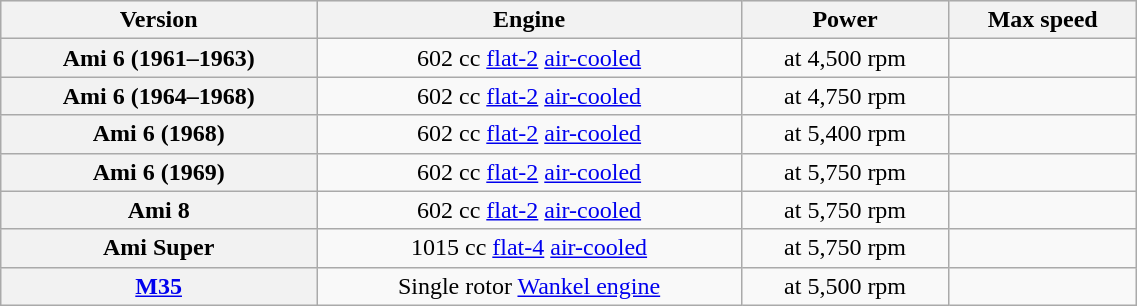<table class="wikitable" style="width:60%;">
<tr style="background:#e3e3e3">
<th><strong>Version</strong></th>
<th><strong>Engine</strong></th>
<th><strong>Power</strong></th>
<th><strong>Max speed</strong></th>
</tr>
<tr>
<th style="text-align:center;">Ami 6 (1961–1963)</th>
<td style="text-align:center;">602 cc <a href='#'>flat-2</a> <a href='#'>air-cooled</a></td>
<td style="text-align:center;"> at 4,500 rpm</td>
<td style="text-align:center;"></td>
</tr>
<tr>
<th>Ami 6 (1964–1968)</th>
<td style="text-align:center;">602 cc <a href='#'>flat-2</a> <a href='#'>air-cooled</a></td>
<td style="text-align:center;"> at 4,750 rpm</td>
<td style="text-align:center;"></td>
</tr>
<tr>
<th>Ami 6 (1968)</th>
<td style="text-align:center;">602 cc <a href='#'>flat-2</a> <a href='#'>air-cooled</a></td>
<td style="text-align:center;"> at 5,400 rpm</td>
<td style="text-align:center;"></td>
</tr>
<tr>
<th>Ami 6 (1969)</th>
<td style="text-align:center;">602 cc <a href='#'>flat-2</a> <a href='#'>air-cooled</a></td>
<td style="text-align:center;"> at 5,750 rpm</td>
<td style="text-align:center;"></td>
</tr>
<tr>
<th>Ami 8</th>
<td style="text-align:center;">602 cc <a href='#'>flat-2</a> <a href='#'>air-cooled</a></td>
<td style="text-align:center;"> at 5,750 rpm</td>
<td style="text-align:center;"></td>
</tr>
<tr>
<th>Ami Super</th>
<td style="text-align:center;">1015 cc <a href='#'>flat-4</a> <a href='#'>air-cooled</a></td>
<td style="text-align:center;"> at 5,750 rpm</td>
<td style="text-align:center;"></td>
</tr>
<tr>
<th><a href='#'>M35</a></th>
<td style="text-align:center;">Single rotor <a href='#'>Wankel engine</a></td>
<td style="text-align:center;"> at 5,500 rpm</td>
<td style="text-align:center;"></td>
</tr>
</table>
